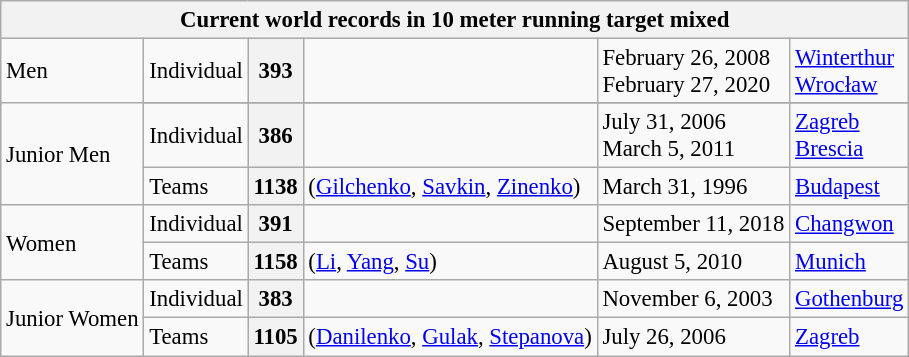<table class="wikitable" style="font-size: 95%">
<tr>
<th colspan=7>Current world records in 10 meter running target mixed</th>
</tr>
<tr>
<td rowspan=2>Men</td>
<td>Individual</td>
<th>393</th>
<td> <br> </td>
<td>February 26, 2008 <br> February 27, 2020</td>
<td><a href='#'>Winterthur</a>  <br> <a href='#'>Wrocław</a> </td>
</tr>
<tr>
</tr>
<tr>
<td rowspan=2>Junior Men</td>
<td>Individual</td>
<th>386</th>
<td> <br> </td>
<td>July 31, 2006 <br> March 5, 2011</td>
<td><a href='#'>Zagreb</a>  <br> <a href='#'>Brescia</a> </td>
</tr>
<tr>
<td>Teams</td>
<th>1138</th>
<td> (<a href='#'>Gilchenko</a>, <a href='#'>Savkin</a>, <a href='#'>Zinenko</a>)</td>
<td>March 31, 1996</td>
<td><a href='#'>Budapest</a> </td>
</tr>
<tr>
<td rowspan=2>Women</td>
<td>Individual</td>
<th>391</th>
<td></td>
<td>September 11, 2018</td>
<td><a href='#'>Changwon</a> </td>
</tr>
<tr>
<td>Teams</td>
<th>1158</th>
<td> (<a href='#'>Li</a>, <a href='#'>Yang</a>, <a href='#'>Su</a>)</td>
<td>August 5, 2010</td>
<td><a href='#'>Munich</a> </td>
</tr>
<tr>
<td rowspan=2>Junior Women</td>
<td>Individual</td>
<th>383</th>
<td></td>
<td>November 6, 2003</td>
<td><a href='#'>Gothenburg</a> </td>
</tr>
<tr>
<td>Teams</td>
<th>1105</th>
<td> (<a href='#'>Danilenko</a>, <a href='#'>Gulak</a>, <a href='#'>Stepanova</a>)</td>
<td>July 26, 2006</td>
<td><a href='#'>Zagreb</a> </td>
</tr>
</table>
